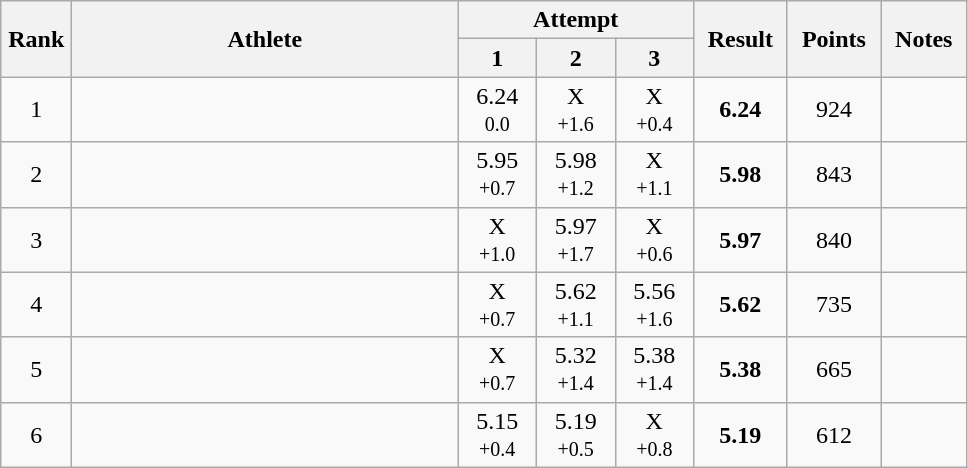<table class="wikitable" style="text-align:center">
<tr>
<th rowspan=2 width=40>Rank</th>
<th rowspan=2 width=250>Athlete</th>
<th colspan=3>Attempt</th>
<th rowspan=2 width=55>Result</th>
<th rowspan=2 width=55>Points</th>
<th rowspan=2 width=50>Notes</th>
</tr>
<tr>
<th width=45>1</th>
<th width=45>2</th>
<th width=45>3</th>
</tr>
<tr>
<td>1</td>
<td align=left></td>
<td>6.24<br><small>0.0</small></td>
<td>X<br><small>+1.6</small></td>
<td>X<br><small>+0.4</small></td>
<td><strong>6.24</strong></td>
<td>924</td>
<td></td>
</tr>
<tr>
<td>2</td>
<td align=left></td>
<td>5.95<br><small>+0.7</small></td>
<td>5.98<br><small>+1.2</small></td>
<td>X<br><small>+1.1</small></td>
<td><strong>5.98</strong></td>
<td>843</td>
<td></td>
</tr>
<tr>
<td>3</td>
<td align=left></td>
<td>X<br><small>+1.0</small></td>
<td>5.97<br><small>+1.7</small></td>
<td>X<br><small>+0.6</small></td>
<td><strong>5.97</strong></td>
<td>840</td>
<td></td>
</tr>
<tr>
<td>4</td>
<td align=left></td>
<td>X<br><small>+0.7</small></td>
<td>5.62<br><small>+1.1</small></td>
<td>5.56<br><small>+1.6</small></td>
<td><strong>5.62</strong></td>
<td>735</td>
<td></td>
</tr>
<tr>
<td>5</td>
<td align=left></td>
<td>X<br><small>+0.7</small></td>
<td>5.32<br><small>+1.4</small></td>
<td>5.38<br><small>+1.4</small></td>
<td><strong>5.38</strong></td>
<td>665</td>
<td></td>
</tr>
<tr>
<td>6</td>
<td align=left></td>
<td>5.15<br><small>+0.4</small></td>
<td>5.19<br><small>+0.5</small></td>
<td>X<br><small>+0.8</small></td>
<td><strong>5.19</strong></td>
<td>612</td>
<td></td>
</tr>
</table>
